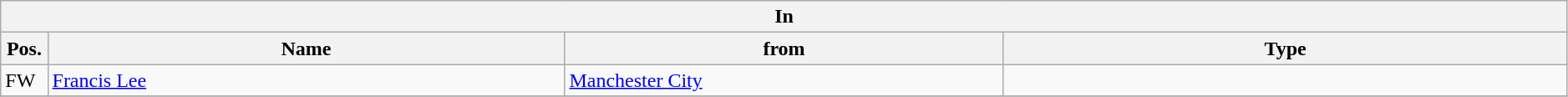<table class="wikitable" style="font-size:100%;width:99%;">
<tr>
<th colspan="4">In</th>
</tr>
<tr>
<th width=3%>Pos.</th>
<th width=33%>Name</th>
<th width=28%>from</th>
<th width=36%>Type</th>
</tr>
<tr>
<td>FW</td>
<td><a href='#'>Francis Lee</a></td>
<td><a href='#'>Manchester City</a></td>
<td></td>
</tr>
<tr>
</tr>
</table>
